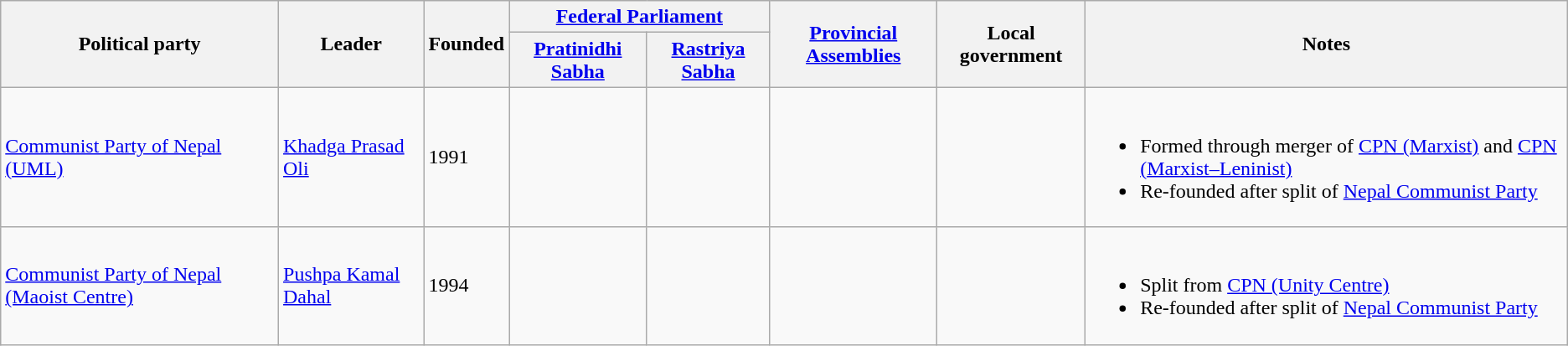<table class="wikitable">
<tr>
<th rowspan="2">Political party</th>
<th rowspan="2">Leader</th>
<th rowspan="2">Founded</th>
<th colspan="2"><a href='#'>Federal Parliament</a></th>
<th rowspan="2"><a href='#'>Provincial Assemblies</a></th>
<th rowspan="2">Local government</th>
<th rowspan="2">Notes</th>
</tr>
<tr>
<th><a href='#'>Pratinidhi Sabha</a></th>
<th><a href='#'>Rastriya Sabha</a></th>
</tr>
<tr>
<td><a href='#'>Communist Party of Nepal (UML)</a></td>
<td><a href='#'>Khadga Prasad Oli</a></td>
<td>1991</td>
<td></td>
<td></td>
<td></td>
<td></td>
<td><br><ul><li>Formed through merger of <a href='#'>CPN (Marxist)</a> and <a href='#'>CPN (Marxist–Leninist)</a></li><li>Re-founded after split of <a href='#'>Nepal Communist Party</a></li></ul></td>
</tr>
<tr>
<td><a href='#'>Communist Party of Nepal (Maoist Centre)</a></td>
<td><a href='#'>Pushpa Kamal Dahal</a></td>
<td>1994</td>
<td></td>
<td></td>
<td></td>
<td></td>
<td><br><ul><li>Split from <a href='#'>CPN (Unity Centre)</a></li><li>Re-founded after split of <a href='#'>Nepal Communist Party</a></li></ul></td>
</tr>
</table>
